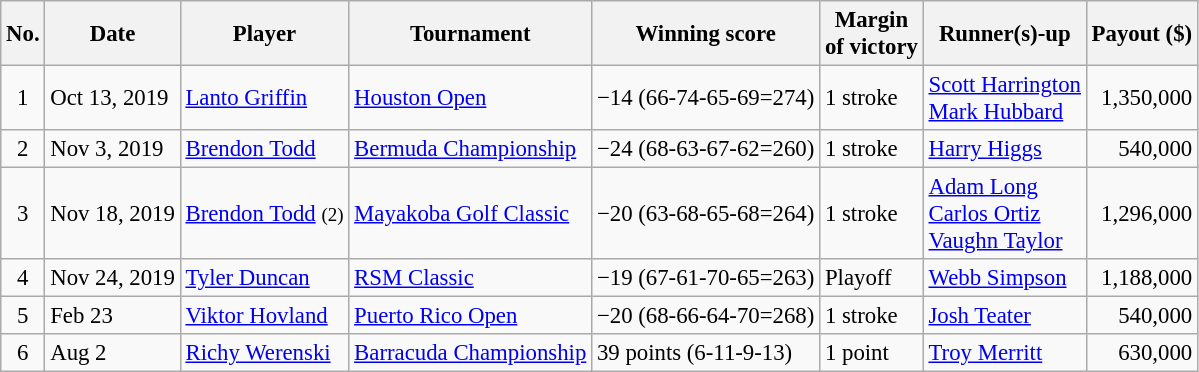<table class="wikitable" style="font-size:95%;">
<tr>
<th>No.</th>
<th>Date</th>
<th>Player</th>
<th>Tournament</th>
<th>Winning score</th>
<th>Margin<br>of victory</th>
<th>Runner(s)-up</th>
<th>Payout ($)</th>
</tr>
<tr>
<td align=center>1</td>
<td>Oct 13, 2019</td>
<td> <a href='#'>Lanto Griffin</a></td>
<td><a href='#'>Houston Open</a></td>
<td>−14 (66-74-65-69=274)</td>
<td>1 stroke</td>
<td> <a href='#'>Scott Harrington</a><br> <a href='#'>Mark Hubbard</a></td>
<td align=right>1,350,000</td>
</tr>
<tr>
<td align=center>2</td>
<td>Nov 3, 2019</td>
<td> <a href='#'>Brendon Todd</a></td>
<td><a href='#'>Bermuda Championship</a></td>
<td>−24 (68-63-67-62=260)</td>
<td>1 stroke</td>
<td> <a href='#'>Harry Higgs</a></td>
<td align=right>540,000</td>
</tr>
<tr>
<td align=center>3</td>
<td>Nov 18, 2019</td>
<td> <a href='#'>Brendon Todd</a> <small>(2)</small></td>
<td><a href='#'>Mayakoba Golf Classic</a></td>
<td>−20 (63-68-65-68=264)</td>
<td>1 stroke</td>
<td> <a href='#'>Adam Long</a><br> <a href='#'>Carlos Ortiz</a><br> <a href='#'>Vaughn Taylor</a></td>
<td align=right>1,296,000</td>
</tr>
<tr>
<td align=center>4</td>
<td>Nov 24, 2019</td>
<td> <a href='#'>Tyler Duncan</a></td>
<td><a href='#'>RSM Classic</a></td>
<td>−19 (67-61-70-65=263)</td>
<td>Playoff</td>
<td> <a href='#'>Webb Simpson</a></td>
<td align=right>1,188,000</td>
</tr>
<tr>
<td align=center>5</td>
<td>Feb 23</td>
<td> <a href='#'>Viktor Hovland</a></td>
<td><a href='#'>Puerto Rico Open</a></td>
<td>−20 (68-66-64-70=268)</td>
<td>1 stroke</td>
<td> <a href='#'>Josh Teater</a></td>
<td align=right>540,000</td>
</tr>
<tr>
<td align=center>6</td>
<td>Aug 2</td>
<td> <a href='#'>Richy Werenski</a></td>
<td><a href='#'>Barracuda Championship</a></td>
<td>39 points (6-11-9-13)</td>
<td>1 point</td>
<td> <a href='#'>Troy Merritt</a></td>
<td align=right>630,000</td>
</tr>
</table>
